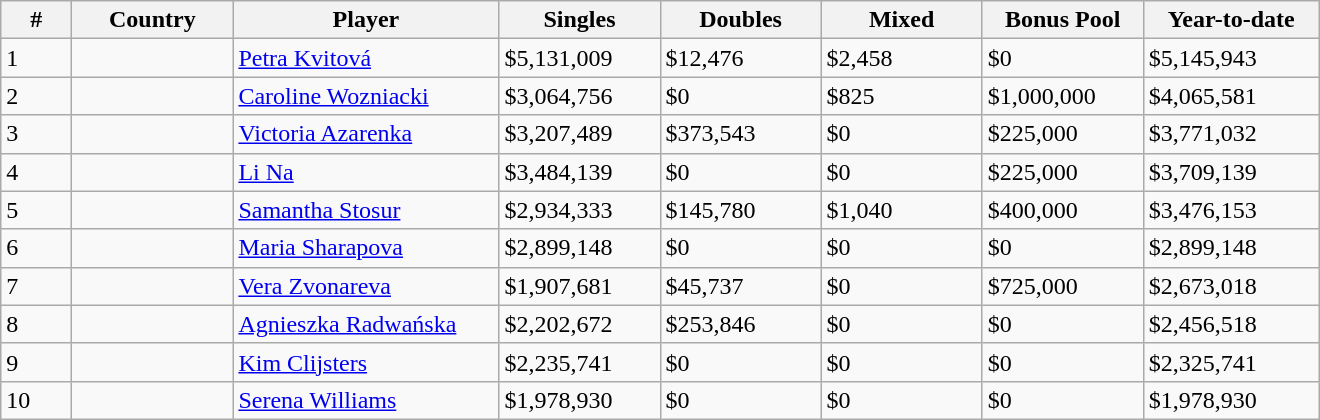<table class="sortable wikitable" style="margin:1em auto;">
<tr>
<th width=40>#</th>
<th width=100>Country</th>
<th width=170>Player</th>
<th width=100>Singles</th>
<th width=100>Doubles</th>
<th width=100>Mixed</th>
<th width=100>Bonus Pool</th>
<th width=110>Year-to-date</th>
</tr>
<tr>
<td>1</td>
<td></td>
<td><a href='#'>Petra Kvitová</a></td>
<td>$5,131,009</td>
<td>$12,476</td>
<td>$2,458</td>
<td>$0</td>
<td>$5,145,943</td>
</tr>
<tr>
<td>2</td>
<td></td>
<td><a href='#'>Caroline Wozniacki</a></td>
<td>$3,064,756</td>
<td>$0</td>
<td>$825</td>
<td>$1,000,000</td>
<td>$4,065,581</td>
</tr>
<tr>
<td>3</td>
<td></td>
<td><a href='#'>Victoria Azarenka</a></td>
<td>$3,207,489</td>
<td>$373,543</td>
<td>$0</td>
<td>$225,000</td>
<td>$3,771,032</td>
</tr>
<tr>
<td>4</td>
<td></td>
<td><a href='#'>Li Na</a></td>
<td>$3,484,139</td>
<td>$0</td>
<td>$0</td>
<td>$225,000</td>
<td>$3,709,139</td>
</tr>
<tr>
<td>5</td>
<td></td>
<td><a href='#'>Samantha Stosur</a></td>
<td>$2,934,333</td>
<td>$145,780</td>
<td>$1,040</td>
<td>$400,000</td>
<td>$3,476,153</td>
</tr>
<tr>
<td>6</td>
<td></td>
<td><a href='#'>Maria Sharapova</a></td>
<td>$2,899,148</td>
<td>$0</td>
<td>$0</td>
<td>$0</td>
<td>$2,899,148</td>
</tr>
<tr>
<td>7</td>
<td></td>
<td><a href='#'>Vera Zvonareva</a></td>
<td>$1,907,681</td>
<td>$45,737</td>
<td>$0</td>
<td>$725,000</td>
<td>$2,673,018</td>
</tr>
<tr>
<td>8</td>
<td></td>
<td><a href='#'>Agnieszka Radwańska</a></td>
<td>$2,202,672</td>
<td>$253,846</td>
<td>$0</td>
<td>$0</td>
<td>$2,456,518</td>
</tr>
<tr>
<td>9</td>
<td></td>
<td><a href='#'>Kim Clijsters</a></td>
<td>$2,235,741</td>
<td>$0</td>
<td>$0</td>
<td>$0</td>
<td>$2,325,741</td>
</tr>
<tr>
<td>10</td>
<td></td>
<td><a href='#'>Serena Williams</a></td>
<td>$1,978,930</td>
<td>$0</td>
<td>$0</td>
<td>$0</td>
<td>$1,978,930</td>
</tr>
</table>
